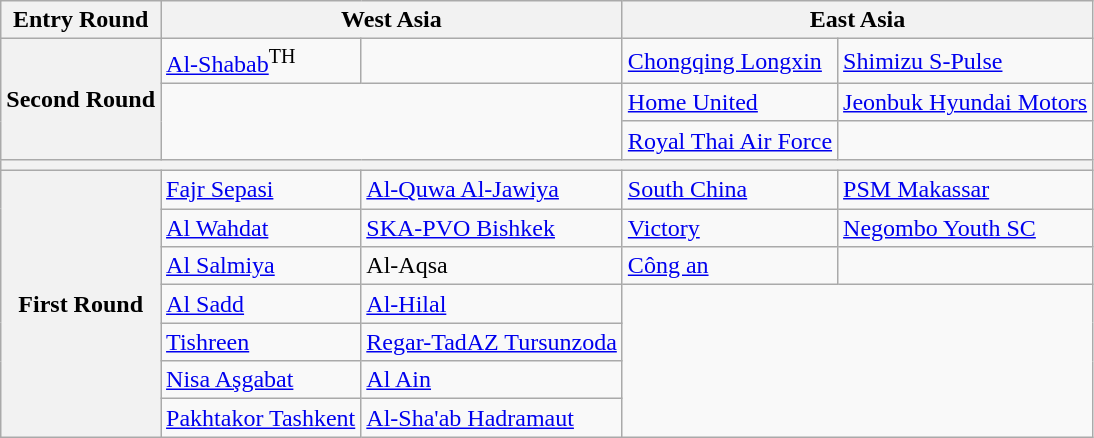<table class="wikitable">
<tr>
<th>Entry Round</th>
<th colspan="2">West Asia</th>
<th colspan="2">East Asia</th>
</tr>
<tr>
<th rowspan="3">Second Round</th>
<td> <a href='#'>Al-Shabab</a><sup>TH</sup></td>
<td></td>
<td> <a href='#'>Chongqing Longxin</a></td>
<td> <a href='#'>Shimizu S-Pulse</a></td>
</tr>
<tr>
<td colspan="2" rowspan="2"></td>
<td> <a href='#'>Home United</a></td>
<td> <a href='#'>Jeonbuk Hyundai Motors</a></td>
</tr>
<tr>
<td> <a href='#'>Royal Thai Air Force</a></td>
<td></td>
</tr>
<tr>
<th colspan="5"></th>
</tr>
<tr>
<th rowspan="7">First Round</th>
<td> <a href='#'>Fajr Sepasi</a></td>
<td> <a href='#'>Al-Quwa Al-Jawiya</a></td>
<td> <a href='#'>South China</a></td>
<td> <a href='#'>PSM Makassar</a></td>
</tr>
<tr>
<td> <a href='#'>Al Wahdat</a></td>
<td> <a href='#'>SKA-PVO Bishkek</a></td>
<td> <a href='#'>Victory</a></td>
<td> <a href='#'>Negombo Youth SC</a></td>
</tr>
<tr>
<td> <a href='#'>Al Salmiya</a></td>
<td> Al-Aqsa</td>
<td> <a href='#'>Công an</a></td>
<td></td>
</tr>
<tr>
<td> <a href='#'>Al Sadd</a></td>
<td> <a href='#'>Al-Hilal</a></td>
<td colspan="2" rowspan="4"></td>
</tr>
<tr>
<td> <a href='#'>Tishreen</a></td>
<td> <a href='#'>Regar-TadAZ Tursunzoda</a></td>
</tr>
<tr>
<td> <a href='#'>Nisa Aşgabat</a></td>
<td> <a href='#'>Al Ain</a></td>
</tr>
<tr>
<td> <a href='#'>Pakhtakor Tashkent</a></td>
<td> <a href='#'>Al-Sha'ab Hadramaut</a></td>
</tr>
</table>
